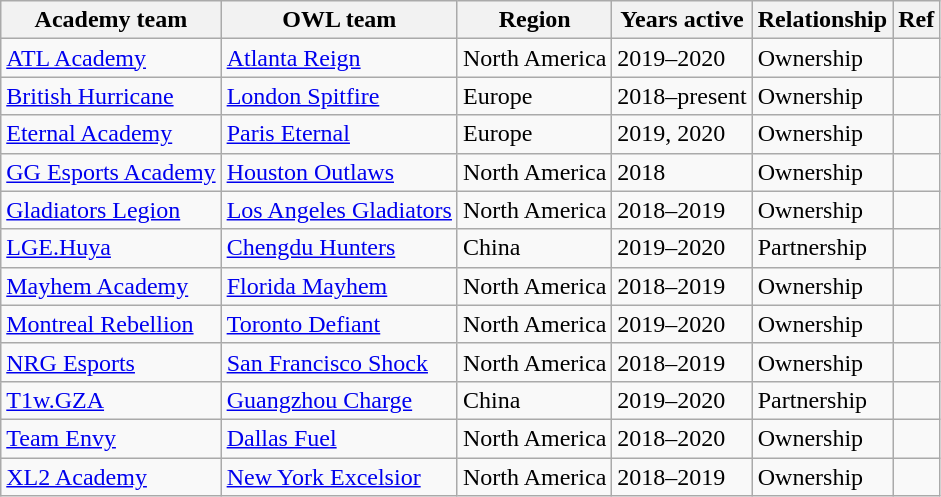<table class="wikitable sortable">
<tr>
<th>Academy team</th>
<th>OWL team</th>
<th>Region</th>
<th>Years active</th>
<th>Relationship</th>
<th class=unsortable>Ref</th>
</tr>
<tr>
<td><a href='#'>ATL Academy</a></td>
<td><a href='#'>Atlanta Reign</a></td>
<td>North America</td>
<td>2019–2020</td>
<td>Ownership</td>
<td></td>
</tr>
<tr>
<td><a href='#'>British Hurricane</a></td>
<td><a href='#'>London Spitfire</a></td>
<td>Europe</td>
<td>2018–present</td>
<td>Ownership</td>
<td></td>
</tr>
<tr>
<td><a href='#'>Eternal Academy</a></td>
<td><a href='#'>Paris Eternal</a></td>
<td>Europe</td>
<td>2019, 2020</td>
<td>Ownership</td>
<td></td>
</tr>
<tr>
<td><a href='#'>GG Esports Academy</a></td>
<td><a href='#'>Houston Outlaws</a></td>
<td>North America</td>
<td>2018</td>
<td>Ownership</td>
<td></td>
</tr>
<tr>
<td><a href='#'>Gladiators Legion</a></td>
<td><a href='#'>Los Angeles Gladiators</a></td>
<td>North America</td>
<td>2018–2019</td>
<td>Ownership</td>
<td></td>
</tr>
<tr>
<td><a href='#'>LGE.Huya</a></td>
<td><a href='#'>Chengdu Hunters</a></td>
<td>China</td>
<td>2019–2020</td>
<td>Partnership</td>
<td></td>
</tr>
<tr>
<td><a href='#'>Mayhem Academy</a></td>
<td><a href='#'>Florida Mayhem</a></td>
<td>North America</td>
<td>2018–2019</td>
<td>Ownership</td>
<td></td>
</tr>
<tr>
<td><a href='#'>Montreal Rebellion</a></td>
<td><a href='#'>Toronto Defiant</a></td>
<td>North America</td>
<td>2019–2020</td>
<td>Ownership</td>
<td></td>
</tr>
<tr>
<td><a href='#'>NRG Esports</a></td>
<td><a href='#'>San Francisco Shock</a></td>
<td>North America</td>
<td>2018–2019</td>
<td>Ownership</td>
<td></td>
</tr>
<tr>
<td><a href='#'>T1w.GZA</a></td>
<td><a href='#'>Guangzhou Charge</a></td>
<td>China</td>
<td>2019–2020</td>
<td>Partnership</td>
<td></td>
</tr>
<tr>
<td><a href='#'>Team Envy</a></td>
<td><a href='#'>Dallas Fuel</a></td>
<td>North America</td>
<td>2018–2020</td>
<td>Ownership</td>
<td></td>
</tr>
<tr>
<td><a href='#'>XL2 Academy</a></td>
<td><a href='#'>New York Excelsior</a></td>
<td>North America</td>
<td>2018–2019</td>
<td>Ownership</td>
<td></td>
</tr>
</table>
